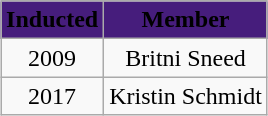<table style="margin: 1em auto 1em auto" class="wikitable sortable">
<tr>
<th style="background:#461d7c; text-align:center;"><span>Inducted</span></th>
<th style="background:#461d7c; text-align:center;"><span>Member</span></th>
</tr>
<tr style="text-align:center;">
<td>2009</td>
<td>Britni Sneed</td>
</tr>
<tr style="text-align:center;">
<td>2017</td>
<td>Kristin Schmidt</td>
</tr>
</table>
